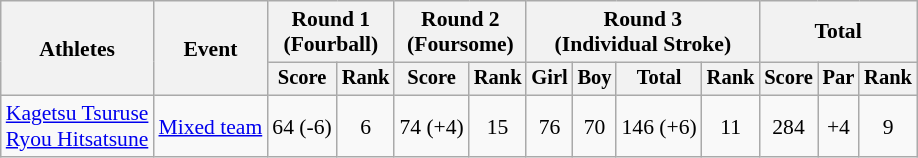<table class="wikitable" style="font-size:90%">
<tr>
<th rowspan="2">Athletes</th>
<th rowspan="2">Event</th>
<th colspan="2">Round 1<br>(Fourball)</th>
<th colspan="2">Round 2<br>(Foursome)</th>
<th colspan="4">Round 3<br>(Individual Stroke)</th>
<th colspan="3">Total</th>
</tr>
<tr style="font-size:95%">
<th>Score</th>
<th>Rank</th>
<th>Score</th>
<th>Rank</th>
<th>Girl</th>
<th>Boy</th>
<th>Total</th>
<th>Rank</th>
<th>Score</th>
<th>Par</th>
<th>Rank</th>
</tr>
<tr align=center>
<td align=left><a href='#'>Kagetsu Tsuruse</a><br><a href='#'>Ryou Hitsatsune</a></td>
<td align=left><a href='#'>Mixed team</a></td>
<td>64 (-6)</td>
<td>6</td>
<td>74 (+4)</td>
<td>15</td>
<td>76</td>
<td>70</td>
<td>146 (+6)</td>
<td>11</td>
<td>284</td>
<td>+4</td>
<td>9</td>
</tr>
</table>
